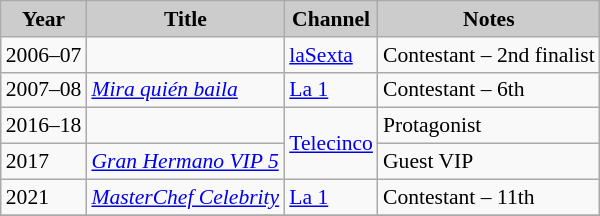<table class="wikitable" style="font-size:90%;">
<tr>
<th style="background: #CCCCCC;">Year</th>
<th style="background: #CCCCCC;">Title</th>
<th style="background: #CCCCCC;">Channel</th>
<th style="background: #CCCCCC;">Notes</th>
</tr>
<tr>
<td>2006–07</td>
<td><em></em></td>
<td><a href='#'>laSexta</a></td>
<td>Contestant – 2nd finalist</td>
</tr>
<tr>
<td>2007–08</td>
<td><em><a href='#'>Mira quién baila</a></em></td>
<td><a href='#'>La 1</a></td>
<td>Contestant – 6th</td>
</tr>
<tr>
<td>2016–18</td>
<td><em></em></td>
<td rowspan="2"><a href='#'>Telecinco</a></td>
<td>Protagonist</td>
</tr>
<tr>
<td>2017</td>
<td><em><a href='#'>Gran Hermano VIP 5</a></em></td>
<td>Guest VIP</td>
</tr>
<tr>
<td>2021</td>
<td><em><a href='#'>MasterChef Celebrity</a></em></td>
<td><a href='#'>La 1</a></td>
<td>Contestant – 11th</td>
</tr>
<tr>
</tr>
</table>
